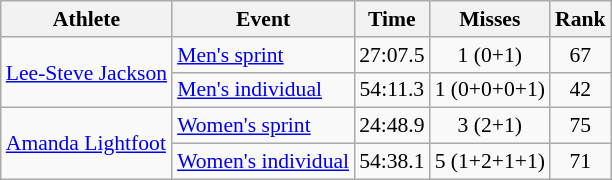<table class="wikitable" style="font-size:90%">
<tr>
<th>Athlete</th>
<th>Event</th>
<th>Time</th>
<th>Misses</th>
<th>Rank</th>
</tr>
<tr align=center>
<td style="text-align:left;" rowspan="2"><a href='#'>Lee-Steve Jackson</a></td>
<td align=left><a href='#'>Men's sprint</a></td>
<td>27:07.5</td>
<td>1 (0+1)</td>
<td>67</td>
</tr>
<tr align=center>
<td align=left><a href='#'>Men's individual</a></td>
<td>54:11.3</td>
<td>1 (0+0+0+1)</td>
<td>42</td>
</tr>
<tr align=center>
<td style="text-align:left;" rowspan="2"><a href='#'>Amanda Lightfoot</a></td>
<td align=left><a href='#'>Women's sprint</a></td>
<td>24:48.9</td>
<td>3 (2+1)</td>
<td>75</td>
</tr>
<tr align=center>
<td align=left><a href='#'>Women's individual</a></td>
<td>54:38.1</td>
<td>5 (1+2+1+1)</td>
<td>71</td>
</tr>
</table>
